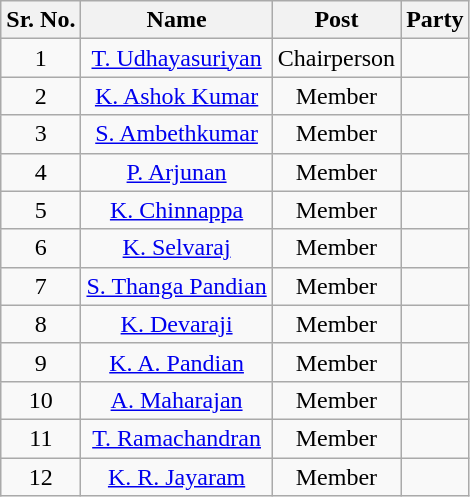<table class="wikitable sortable">
<tr>
<th>Sr. No.</th>
<th>Name</th>
<th>Post</th>
<th colspan="2">Party</th>
</tr>
<tr align="center">
<td>1</td>
<td><a href='#'>T. Udhayasuriyan</a></td>
<td>Chairperson</td>
<td></td>
</tr>
<tr align="center">
<td>2</td>
<td><a href='#'>K. Ashok Kumar</a></td>
<td>Member</td>
<td></td>
</tr>
<tr align="center">
<td>3</td>
<td><a href='#'>S. Ambethkumar</a></td>
<td>Member</td>
<td></td>
</tr>
<tr align="center">
<td>4</td>
<td><a href='#'>P. Arjunan</a></td>
<td>Member</td>
<td></td>
</tr>
<tr align="center">
<td>5</td>
<td><a href='#'>K. Chinnappa</a></td>
<td>Member</td>
<td></td>
</tr>
<tr align="center">
<td>6</td>
<td><a href='#'>K. Selvaraj</a></td>
<td>Member</td>
<td></td>
</tr>
<tr align="center">
<td>7</td>
<td><a href='#'>S. Thanga Pandian</a></td>
<td>Member</td>
<td></td>
</tr>
<tr align="center">
<td>8</td>
<td><a href='#'>K. Devaraji</a></td>
<td>Member</td>
<td></td>
</tr>
<tr align="center">
<td>9</td>
<td><a href='#'>K. A. Pandian</a></td>
<td>Member</td>
<td></td>
</tr>
<tr align="center">
<td>10</td>
<td><a href='#'>A. Maharajan</a></td>
<td>Member</td>
<td></td>
</tr>
<tr align="center">
<td>11</td>
<td><a href='#'>T. Ramachandran</a></td>
<td>Member</td>
<td></td>
</tr>
<tr align="center">
<td>12</td>
<td><a href='#'>K. R. Jayaram</a></td>
<td>Member</td>
<td></td>
</tr>
</table>
